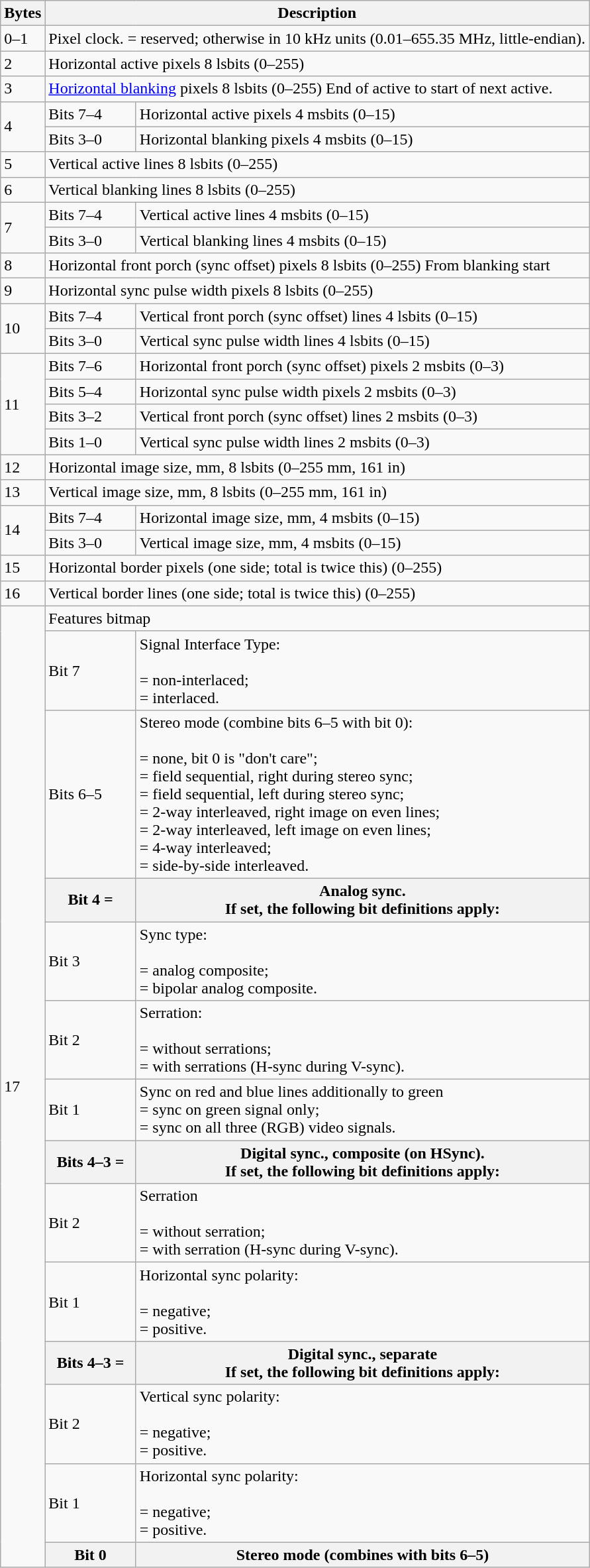<table class=wikitable>
<tr>
<th>Bytes</th>
<th colspan=2>Description</th>
</tr>
<tr>
<td>0–1</td>
<td colspan=2>Pixel clock.  = reserved; otherwise in 10 kHz units (0.01–655.35 MHz, little-endian).</td>
</tr>
<tr>
<td>2</td>
<td colspan=2>Horizontal active pixels 8 lsbits (0–255)</td>
</tr>
<tr>
<td>3</td>
<td colspan=2><a href='#'>Horizontal blanking</a> pixels 8 lsbits (0–255) End of active to start of next active.</td>
</tr>
<tr>
<td rowspan=2>4</td>
<td>Bits 7–4</td>
<td>Horizontal active pixels 4 msbits (0–15)</td>
</tr>
<tr>
<td>Bits 3–0</td>
<td>Horizontal blanking pixels 4 msbits (0–15)</td>
</tr>
<tr>
<td>5</td>
<td colspan=2>Vertical active lines 8 lsbits (0–255)</td>
</tr>
<tr>
<td>6</td>
<td colspan=2>Vertical blanking lines 8 lsbits (0–255)</td>
</tr>
<tr>
<td rowspan=2>7</td>
<td>Bits 7–4</td>
<td>Vertical active lines 4 msbits (0–15)</td>
</tr>
<tr>
<td>Bits 3–0</td>
<td>Vertical blanking lines 4 msbits (0–15)</td>
</tr>
<tr>
<td>8</td>
<td colspan=2>Horizontal front porch (sync offset) pixels 8 lsbits (0–255)  From blanking start</td>
</tr>
<tr>
<td>9</td>
<td colspan=2>Horizontal sync pulse width pixels 8 lsbits (0–255)</td>
</tr>
<tr>
<td rowspan=2>10</td>
<td>Bits 7–4</td>
<td>Vertical front porch (sync offset) lines 4 lsbits (0–15)</td>
</tr>
<tr>
<td>Bits 3–0</td>
<td>Vertical sync pulse width lines 4 lsbits (0–15)</td>
</tr>
<tr>
<td rowspan=4>11</td>
<td>Bits 7–6</td>
<td>Horizontal front porch (sync offset) pixels 2 msbits (0–3)</td>
</tr>
<tr>
<td>Bits 5–4</td>
<td>Horizontal sync pulse width pixels 2 msbits (0–3)</td>
</tr>
<tr>
<td>Bits 3–2</td>
<td>Vertical front porch (sync offset) lines 2 msbits (0–3)</td>
</tr>
<tr>
<td>Bits 1–0</td>
<td>Vertical sync pulse width lines 2 msbits (0–3)</td>
</tr>
<tr>
<td>12</td>
<td colspan=2>Horizontal image size, mm, 8 lsbits (0–255 mm, 161 in)</td>
</tr>
<tr>
<td>13</td>
<td colspan=2>Vertical image size, mm, 8 lsbits (0–255 mm, 161 in)</td>
</tr>
<tr>
<td rowspan=2>14</td>
<td>Bits 7–4</td>
<td>Horizontal image size, mm, 4 msbits (0–15)</td>
</tr>
<tr>
<td>Bits 3–0</td>
<td>Vertical image size, mm, 4 msbits (0–15)</td>
</tr>
<tr>
<td>15</td>
<td colspan=2>Horizontal border pixels (one side; total is twice this) (0–255)</td>
</tr>
<tr>
<td>16</td>
<td colspan=2>Vertical border lines (one side; total is twice this) (0–255)</td>
</tr>
<tr>
<td rowspan=14>17</td>
<td colspan=2>Features bitmap</td>
</tr>
<tr>
<td>Bit 7</td>
<td>Signal Interface Type:<br><br> = non-interlaced;<br>
 = interlaced.</td>
</tr>
<tr>
<td>Bits 6–5</td>
<td>Stereo mode (combine bits 6–5 with bit 0):<br><br>  = none, bit 0 is "don't care";<br>
  = field sequential, right during stereo sync;<br>
  = field sequential, left during stereo sync;<br>
  = 2-way interleaved, right image on even lines;<br>
  = 2-way interleaved, left image on even lines;<br>
  = 4-way interleaved;<br>
  = side-by-side interleaved.</td>
</tr>
<tr>
<th>Bit 4 = </th>
<th>Analog sync.<br> If set, the following bit definitions apply:</th>
</tr>
<tr>
<td>Bit 3</td>
<td>Sync type:<br><br> = analog composite;<br>
 = bipolar analog composite.</td>
</tr>
<tr>
<td>Bit 2</td>
<td>Serration:<br><br> = without serrations;<br>
 = with serrations (H-sync during V-sync).</td>
</tr>
<tr>
<td>Bit 1</td>
<td>Sync on red and blue lines additionally to green<br> = sync on green signal only;<br>
 = sync on all three (RGB) video signals.</td>
</tr>
<tr>
<th>Bits 4–3 = </th>
<th>Digital sync., composite (on HSync).<br> If set, the following bit definitions apply:</th>
</tr>
<tr>
<td>Bit 2</td>
<td>Serration<br><br> = without serration;<br>
 = with serration (H-sync during V-sync).</td>
</tr>
<tr>
<td>Bit 1</td>
<td>Horizontal sync polarity:<br><br> = negative;<br>
 = positive.</td>
</tr>
<tr>
<th>Bits 4–3 = </th>
<th>Digital sync., separate<br> If set, the following bit definitions apply:</th>
</tr>
<tr>
<td>Bit 2</td>
<td>Vertical sync polarity: <br><br> = negative;<br>
 = positive.</td>
</tr>
<tr>
<td>Bit 1</td>
<td>Horizontal sync polarity: <br><br> = negative;<br>
 = positive.</td>
</tr>
<tr>
<th>Bit 0</th>
<th>Stereo mode (combines with bits 6–5)</th>
</tr>
</table>
